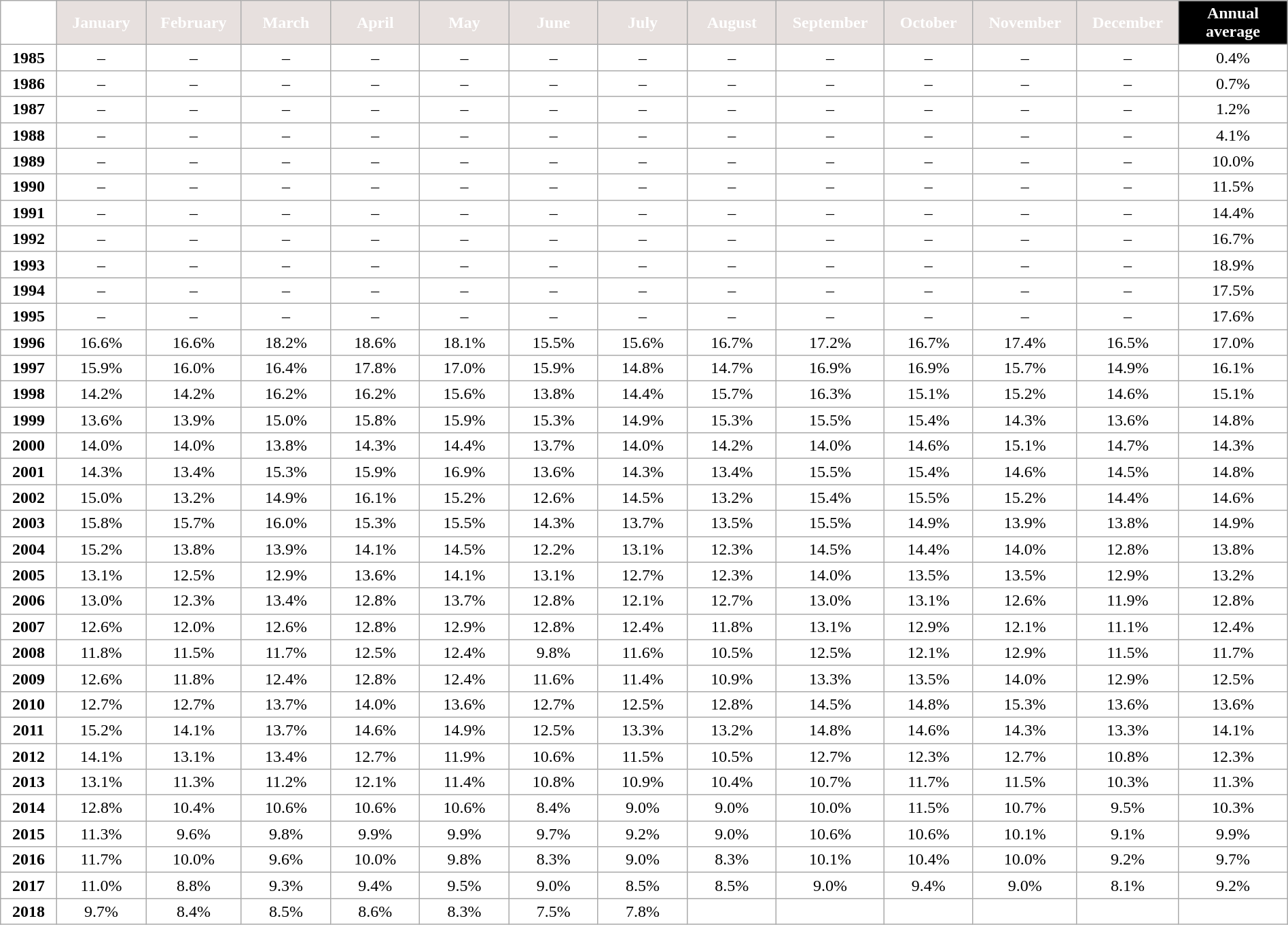<table class="wikitable" style="width:100%; margin:auto; background:#ffffff;">
<tr>
<th style="background:#FFFFFF; color:#FFFFFF;" width="35px"></th>
<th style="background:#E7E0DE; color:#FFFFFF;" width="60px">January</th>
<th style="background:#E7E0DE;; color:#FFFFFF;" width="60px">February</th>
<th style="background:#E7E0DE;; color:#FFFFFF;" width="60px">March</th>
<th style="background:#E7E0DE;; color:#FFFFFF;" width="60px">April</th>
<th style="background:#E7E0DE;; color:#FFFFFF;" width="60px">May</th>
<th style="background:#E7E0DE;; color:#FFFFFF;" width="60px">June</th>
<th style="background:#E7E0DE;; color:#FFFFFF;" width="60px">July</th>
<th style="background:#E7E0DE;; color:#FFFFFF;" width="60px">August</th>
<th style="background:#E7E0DE;; color:#FFFFFF;" width="60px">September</th>
<th style="background:#E7E0DE;; color:#FFFFFF;" width="60px">October</th>
<th style="background:#E7E0DE;; color:#FFFFFF;" width="60px">November</th>
<th style="background:#E7E0DE;; color:#FFFFFF;" width="60px">December</th>
<th style="background:#000000; color:#FFFFFF;" width="75px">Annual average</th>
</tr>
<tr align="center">
<td><strong>1985</strong></td>
<td>–</td>
<td>–</td>
<td>–</td>
<td>–</td>
<td>–</td>
<td>–</td>
<td>–</td>
<td>–</td>
<td>–</td>
<td>–</td>
<td>–</td>
<td>–</td>
<td>0.4%</td>
</tr>
<tr align="center">
<td><strong>1986</strong></td>
<td>–</td>
<td>–</td>
<td>–</td>
<td>–</td>
<td>–</td>
<td>–</td>
<td>–</td>
<td>–</td>
<td>–</td>
<td>–</td>
<td>–</td>
<td>–</td>
<td> 0.7%</td>
</tr>
<tr align="center">
<td><strong>1987</strong></td>
<td>–</td>
<td>–</td>
<td>–</td>
<td>–</td>
<td>–</td>
<td>–</td>
<td>–</td>
<td>–</td>
<td>–</td>
<td>–</td>
<td>–</td>
<td>–</td>
<td> 1.2%</td>
</tr>
<tr align="center">
<td><strong>1988</strong></td>
<td>–</td>
<td>–</td>
<td>–</td>
<td>–</td>
<td>–</td>
<td>–</td>
<td>–</td>
<td>–</td>
<td>–</td>
<td>–</td>
<td>–</td>
<td>–</td>
<td> 4.1%</td>
</tr>
<tr align="center">
<td><strong>1989</strong></td>
<td>–</td>
<td>–</td>
<td>–</td>
<td>–</td>
<td>–</td>
<td>–</td>
<td>–</td>
<td>–</td>
<td>–</td>
<td>–</td>
<td>–</td>
<td>–</td>
<td> 10.0%</td>
</tr>
<tr align="center">
<td><strong>1990</strong></td>
<td>–</td>
<td>–</td>
<td>–</td>
<td>–</td>
<td>–</td>
<td>–</td>
<td>–</td>
<td>–</td>
<td>–</td>
<td>–</td>
<td>–</td>
<td>–</td>
<td> 11.5%</td>
</tr>
<tr align="center">
<td><strong>1991</strong></td>
<td>–</td>
<td>–</td>
<td>–</td>
<td>–</td>
<td>–</td>
<td>–</td>
<td>–</td>
<td>–</td>
<td>–</td>
<td>–</td>
<td>–</td>
<td>–</td>
<td> 14.4%</td>
</tr>
<tr align="center">
<td><strong>1992</strong></td>
<td>–</td>
<td>–</td>
<td>–</td>
<td>–</td>
<td>–</td>
<td>–</td>
<td>–</td>
<td>–</td>
<td>–</td>
<td>–</td>
<td>–</td>
<td>–</td>
<td> 16.7%</td>
</tr>
<tr align="center">
<td><strong>1993</strong></td>
<td>–</td>
<td>–</td>
<td>–</td>
<td>–</td>
<td>–</td>
<td>–</td>
<td>–</td>
<td>–</td>
<td>–</td>
<td>–</td>
<td>–</td>
<td>–</td>
<td> 18.9%</td>
</tr>
<tr align="center">
<td><strong>1994</strong></td>
<td>–</td>
<td>–</td>
<td>–</td>
<td>–</td>
<td>–</td>
<td>–</td>
<td>–</td>
<td>–</td>
<td>–</td>
<td>–</td>
<td>–</td>
<td>–</td>
<td> 17.5%</td>
</tr>
<tr align="center">
<td><strong>1995</strong></td>
<td>–</td>
<td>–</td>
<td>–</td>
<td>–</td>
<td>–</td>
<td>–</td>
<td>–</td>
<td>–</td>
<td>–</td>
<td>–</td>
<td>–</td>
<td>–</td>
<td> 17.6%</td>
</tr>
<tr align="center">
<td><strong>1996</strong></td>
<td>16.6%</td>
<td>16.6%</td>
<td>18.2%</td>
<td>18.6%</td>
<td>18.1%</td>
<td>15.5%</td>
<td>15.6%</td>
<td>16.7%</td>
<td>17.2%</td>
<td>16.7%</td>
<td>17.4%</td>
<td>16.5%</td>
<td> 17.0%</td>
</tr>
<tr align="center">
<td><strong>1997</strong></td>
<td>15.9%</td>
<td>16.0%</td>
<td>16.4%</td>
<td>17.8%</td>
<td>17.0%</td>
<td>15.9%</td>
<td>14.8%</td>
<td>14.7%</td>
<td>16.9%</td>
<td>16.9%</td>
<td>15.7%</td>
<td>14.9%</td>
<td>16.1%</td>
</tr>
<tr align="center">
<td><strong>1998</strong></td>
<td>14.2%</td>
<td>14.2%</td>
<td>16.2%</td>
<td>16.2%</td>
<td>15.6%</td>
<td>13.8%</td>
<td>14.4%</td>
<td>15.7%</td>
<td>16.3%</td>
<td>15.1%</td>
<td>15.2%</td>
<td>14.6%</td>
<td> 15.1%</td>
</tr>
<tr align="center">
<td><strong>1999</strong></td>
<td>13.6%</td>
<td>13.9%</td>
<td>15.0%</td>
<td>15.8%</td>
<td>15.9%</td>
<td>15.3%</td>
<td>14.9%</td>
<td>15.3%</td>
<td>15.5%</td>
<td>15.4%</td>
<td>14.3%</td>
<td>13.6%</td>
<td> 14.8%</td>
</tr>
<tr align="center">
<td><strong>2000</strong></td>
<td>14.0%</td>
<td>14.0%</td>
<td>13.8%</td>
<td>14.3%</td>
<td>14.4%</td>
<td>13.7%</td>
<td>14.0%</td>
<td>14.2%</td>
<td>14.0%</td>
<td>14.6%</td>
<td>15.1%</td>
<td>14.7%</td>
<td> 14.3%</td>
</tr>
<tr align="center">
<td><strong>2001</strong></td>
<td>14.3%</td>
<td>13.4%</td>
<td>15.3%</td>
<td>15.9%</td>
<td>16.9%</td>
<td>13.6%</td>
<td>14.3%</td>
<td>13.4%</td>
<td>15.5%</td>
<td>15.4%</td>
<td>14.6%</td>
<td>14.5%</td>
<td> 14.8%</td>
</tr>
<tr align="center">
<td><strong>2002</strong></td>
<td>15.0%</td>
<td>13.2%</td>
<td>14.9%</td>
<td>16.1%</td>
<td>15.2%</td>
<td>12.6%</td>
<td>14.5%</td>
<td>13.2%</td>
<td>15.4%</td>
<td>15.5%</td>
<td>15.2%</td>
<td>14.4%</td>
<td> 14.6%</td>
</tr>
<tr align="center">
<td><strong>2003</strong></td>
<td>15.8%</td>
<td>15.7%</td>
<td>16.0%</td>
<td>15.3%</td>
<td>15.5%</td>
<td>14.3%</td>
<td>13.7%</td>
<td>13.5%</td>
<td>15.5%</td>
<td>14.9%</td>
<td>13.9%</td>
<td>13.8%</td>
<td> 14.9%</td>
</tr>
<tr align="center">
<td><strong>2004</strong></td>
<td>15.2%</td>
<td>13.8%</td>
<td>13.9%</td>
<td>14.1%</td>
<td>14.5%</td>
<td>12.2%</td>
<td>13.1%</td>
<td>12.3%</td>
<td>14.5%</td>
<td>14.4%</td>
<td>14.0%</td>
<td>12.8%</td>
<td> 13.8%</td>
</tr>
<tr align="center">
<td><strong>2005</strong></td>
<td>13.1%</td>
<td>12.5%</td>
<td>12.9%</td>
<td>13.6%</td>
<td>14.1%</td>
<td>13.1%</td>
<td>12.7%</td>
<td>12.3%</td>
<td>14.0%</td>
<td>13.5%</td>
<td>13.5%</td>
<td>12.9%</td>
<td> 13.2%</td>
</tr>
<tr align="center">
<td><strong>2006</strong></td>
<td>13.0%</td>
<td>12.3%</td>
<td>13.4%</td>
<td>12.8%</td>
<td>13.7%</td>
<td>12.8%</td>
<td>12.1%</td>
<td>12.7%</td>
<td>13.0%</td>
<td>13.1%</td>
<td>12.6%</td>
<td>11.9%</td>
<td> 12.8%</td>
</tr>
<tr align="center">
<td><strong>2007</strong></td>
<td>12.6%</td>
<td>12.0%</td>
<td>12.6%</td>
<td>12.8%</td>
<td>12.9%</td>
<td>12.8%</td>
<td>12.4%</td>
<td>11.8%</td>
<td>13.1%</td>
<td>12.9%</td>
<td>12.1%</td>
<td>11.1%</td>
<td> 12.4%</td>
</tr>
<tr align="center">
<td><strong>2008</strong></td>
<td>11.8%</td>
<td>11.5%</td>
<td>11.7%</td>
<td>12.5%</td>
<td>12.4%</td>
<td>9.8%</td>
<td>11.6%</td>
<td>10.5%</td>
<td>12.5%</td>
<td>12.1%</td>
<td>12.9%</td>
<td>11.5%</td>
<td> 11.7%</td>
</tr>
<tr align="center">
<td><strong>2009</strong></td>
<td>12.6%</td>
<td>11.8%</td>
<td>12.4%</td>
<td>12.8%</td>
<td>12.4%</td>
<td>11.6%</td>
<td>11.4%</td>
<td>10.9%</td>
<td>13.3%</td>
<td>13.5%</td>
<td>14.0%</td>
<td>12.9%</td>
<td> 12.5%</td>
</tr>
<tr align="center">
<td><strong>2010</strong></td>
<td>12.7%</td>
<td>12.7%</td>
<td>13.7%</td>
<td>14.0%</td>
<td>13.6%</td>
<td>12.7%</td>
<td>12.5%</td>
<td>12.8%</td>
<td>14.5%</td>
<td>14.8%</td>
<td>15.3%</td>
<td>13.6%</td>
<td> 13.6%</td>
</tr>
<tr align="center">
<td><strong>2011</strong></td>
<td>15.2%</td>
<td>14.1%</td>
<td>13.7%</td>
<td>14.6%</td>
<td>14.9%</td>
<td>12.5%</td>
<td>13.3%</td>
<td>13.2%</td>
<td>14.8%</td>
<td>14.6%</td>
<td>14.3%</td>
<td>13.3%</td>
<td> 14.1%</td>
</tr>
<tr align="center">
<td><strong>2012</strong></td>
<td>14.1%</td>
<td>13.1%</td>
<td>13.4%</td>
<td>12.7%</td>
<td>11.9%</td>
<td>10.6%</td>
<td>11.5%</td>
<td>10.5%</td>
<td>12.7%</td>
<td>12.3%</td>
<td>12.7%</td>
<td>10.8%</td>
<td> 12.3%</td>
</tr>
<tr align="center">
<td><strong>2013</strong></td>
<td>13.1%</td>
<td>11.3%</td>
<td>11.2%</td>
<td>12.1%</td>
<td>11.4%</td>
<td>10.8%</td>
<td>10.9%</td>
<td>10.4%</td>
<td>10.7%</td>
<td>11.7%</td>
<td>11.5%</td>
<td>10.3%</td>
<td> 11.3%</td>
</tr>
<tr align="center">
<td><strong>2014</strong></td>
<td>12.8%</td>
<td>10.4%</td>
<td>10.6%</td>
<td>10.6%</td>
<td>10.6%</td>
<td>8.4%</td>
<td>9.0%</td>
<td>9.0%</td>
<td>10.0%</td>
<td>11.5%</td>
<td>10.7%</td>
<td>9.5%</td>
<td> 10.3%</td>
</tr>
<tr align="center">
<td><strong>2015</strong></td>
<td>11.3%</td>
<td>9.6%</td>
<td>9.8%</td>
<td>9.9%</td>
<td>9.9%</td>
<td>9.7%</td>
<td>9.2%</td>
<td>9.0%</td>
<td>10.6%</td>
<td>10.6%</td>
<td>10.1%</td>
<td>9.1%</td>
<td> 9.9%</td>
</tr>
<tr align="center">
<td><strong>2016</strong></td>
<td>11.7%</td>
<td>10.0%</td>
<td>9.6%</td>
<td>10.0%</td>
<td>9.8%</td>
<td>8.3%</td>
<td>9.0%</td>
<td>8.3%</td>
<td>10.1%</td>
<td>10.4%</td>
<td>10.0%</td>
<td>9.2%</td>
<td> 9.7%</td>
</tr>
<tr align="center">
<td><strong>2017</strong></td>
<td>11.0%</td>
<td>8.8%</td>
<td>9.3%</td>
<td>9.4%</td>
<td>9.5%</td>
<td>9.0%</td>
<td>8.5%</td>
<td>8.5%</td>
<td>9.0%</td>
<td>9.4%</td>
<td>9.0%</td>
<td>8.1%</td>
<td> 9.2%</td>
</tr>
<tr align="center">
<td><strong>2018</strong></td>
<td>9.7%</td>
<td>8.4%</td>
<td>8.5%</td>
<td>8.6%</td>
<td>8.3%</td>
<td>7.5%</td>
<td>7.8%</td>
<td></td>
<td></td>
<td></td>
<td></td>
<td></td>
<td></td>
</tr>
</table>
